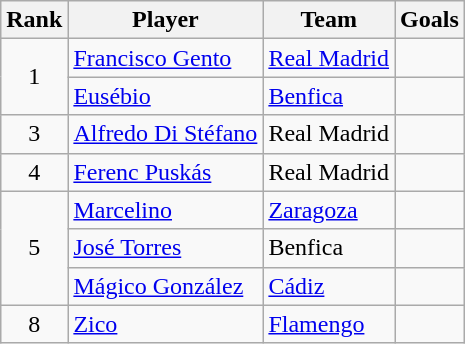<table class="wikitable">
<tr>
<th>Rank</th>
<th>Player</th>
<th>Team</th>
<th>Goals</th>
</tr>
<tr>
<td rowspan=2 align=center>1</td>
<td> <a href='#'>Francisco Gento</a></td>
<td><a href='#'>Real Madrid</a></td>
<td></td>
</tr>
<tr>
<td> <a href='#'>Eusébio</a></td>
<td><a href='#'>Benfica</a></td>
<td></td>
</tr>
<tr>
<td align=center>3</td>
<td> <a href='#'>Alfredo Di Stéfano</a></td>
<td>Real Madrid</td>
<td></td>
</tr>
<tr>
<td align=center>4</td>
<td> <a href='#'>Ferenc Puskás</a></td>
<td>Real Madrid</td>
<td></td>
</tr>
<tr>
<td rowspan=3 align=center>5</td>
<td> <a href='#'>Marcelino</a></td>
<td><a href='#'>Zaragoza</a></td>
<td></td>
</tr>
<tr>
<td> <a href='#'>José Torres</a></td>
<td>Benfica</td>
<td></td>
</tr>
<tr>
<td> <a href='#'>Mágico González</a></td>
<td><a href='#'>Cádiz</a></td>
<td></td>
</tr>
<tr>
<td align=center>8</td>
<td> <a href='#'>Zico</a></td>
<td><a href='#'>Flamengo</a></td>
<td></td>
</tr>
</table>
